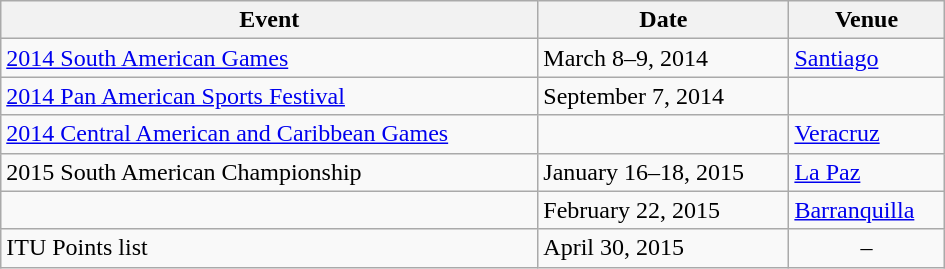<table class="wikitable" width=630>
<tr>
<th>Event</th>
<th>Date</th>
<th>Venue</th>
</tr>
<tr>
<td><a href='#'>2014 South American Games</a></td>
<td>March 8–9, 2014</td>
<td> <a href='#'>Santiago</a></td>
</tr>
<tr>
<td><a href='#'>2014 Pan American Sports Festival</a></td>
<td>September 7, 2014</td>
<td></td>
</tr>
<tr>
<td><a href='#'>2014 Central American and Caribbean Games</a></td>
<td></td>
<td> <a href='#'>Veracruz</a></td>
</tr>
<tr>
<td>2015 South American Championship</td>
<td>January 16–18, 2015</td>
<td> <a href='#'>La Paz</a></td>
</tr>
<tr>
<td></td>
<td>February 22, 2015</td>
<td> <a href='#'>Barranquilla</a></td>
</tr>
<tr>
<td>ITU Points list</td>
<td>April 30, 2015</td>
<td align=center>–</td>
</tr>
</table>
